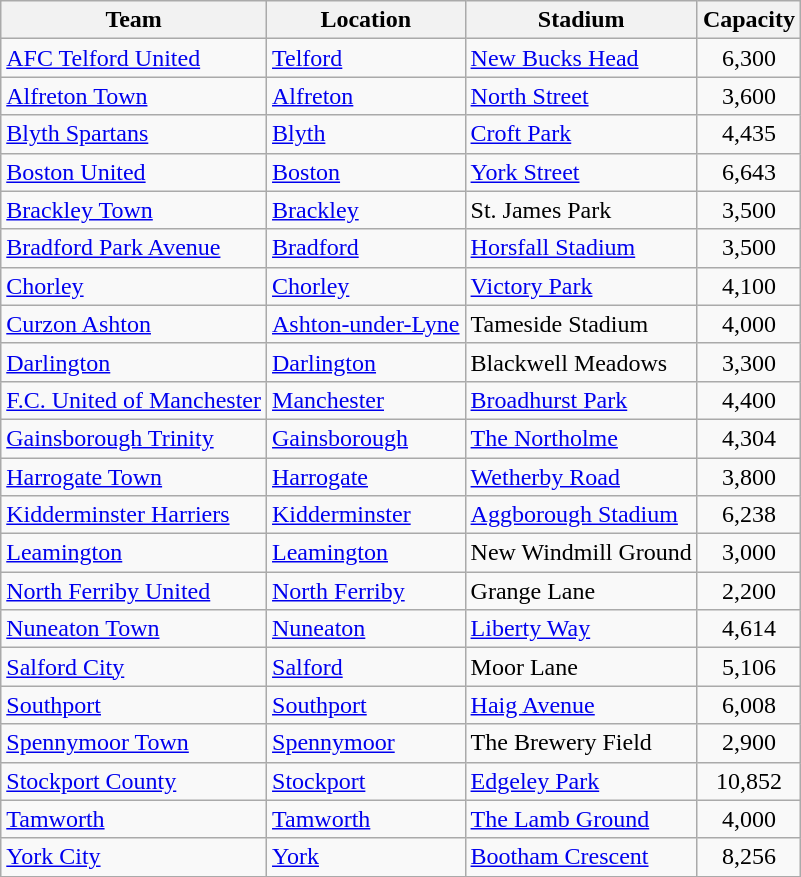<table class="wikitable sortable">
<tr>
<th>Team</th>
<th>Location</th>
<th>Stadium</th>
<th>Capacity</th>
</tr>
<tr>
<td><a href='#'>AFC Telford United</a></td>
<td><a href='#'>Telford</a></td>
<td><a href='#'>New Bucks Head</a></td>
<td align="center">6,300</td>
</tr>
<tr>
<td><a href='#'>Alfreton Town</a></td>
<td><a href='#'>Alfreton</a></td>
<td><a href='#'>North Street</a></td>
<td align="center">3,600</td>
</tr>
<tr>
<td><a href='#'>Blyth Spartans</a></td>
<td><a href='#'>Blyth</a></td>
<td><a href='#'>Croft Park</a></td>
<td align="center">4,435</td>
</tr>
<tr>
<td><a href='#'>Boston United</a></td>
<td><a href='#'>Boston</a></td>
<td><a href='#'>York Street</a></td>
<td align="center">6,643</td>
</tr>
<tr>
<td><a href='#'>Brackley Town</a></td>
<td><a href='#'>Brackley</a></td>
<td>St. James Park</td>
<td align="center">3,500</td>
</tr>
<tr>
<td><a href='#'>Bradford Park Avenue</a></td>
<td><a href='#'>Bradford</a></td>
<td><a href='#'>Horsfall Stadium</a></td>
<td align="center">3,500</td>
</tr>
<tr>
<td><a href='#'>Chorley</a></td>
<td><a href='#'>Chorley</a></td>
<td><a href='#'>Victory Park</a></td>
<td align="center">4,100</td>
</tr>
<tr>
<td><a href='#'>Curzon Ashton</a></td>
<td><a href='#'>Ashton-under-Lyne</a></td>
<td>Tameside Stadium</td>
<td align="center">4,000</td>
</tr>
<tr>
<td><a href='#'>Darlington</a></td>
<td><a href='#'>Darlington</a></td>
<td>Blackwell Meadows</td>
<td align="center">3,300</td>
</tr>
<tr>
<td><a href='#'>F.C. United of Manchester</a></td>
<td><a href='#'>Manchester</a></td>
<td><a href='#'>Broadhurst Park</a></td>
<td align="center">4,400</td>
</tr>
<tr>
<td><a href='#'>Gainsborough Trinity</a></td>
<td><a href='#'>Gainsborough</a></td>
<td><a href='#'>The Northolme</a></td>
<td align="center">4,304</td>
</tr>
<tr>
<td><a href='#'>Harrogate Town</a></td>
<td><a href='#'>Harrogate</a></td>
<td><a href='#'>Wetherby Road</a></td>
<td align="center">3,800</td>
</tr>
<tr>
<td><a href='#'>Kidderminster Harriers</a></td>
<td><a href='#'>Kidderminster</a></td>
<td><a href='#'>Aggborough Stadium</a></td>
<td align="center">6,238</td>
</tr>
<tr>
<td><a href='#'>Leamington</a></td>
<td><a href='#'>Leamington</a></td>
<td>New Windmill Ground</td>
<td align="center">3,000</td>
</tr>
<tr>
<td><a href='#'>North Ferriby United</a></td>
<td><a href='#'>North Ferriby</a></td>
<td>Grange Lane</td>
<td align="center">2,200</td>
</tr>
<tr>
<td><a href='#'>Nuneaton Town</a></td>
<td><a href='#'>Nuneaton</a></td>
<td><a href='#'>Liberty Way</a></td>
<td align="center">4,614</td>
</tr>
<tr>
<td><a href='#'>Salford City</a></td>
<td><a href='#'>Salford</a></td>
<td>Moor Lane</td>
<td align="center">5,106</td>
</tr>
<tr>
<td><a href='#'>Southport</a></td>
<td><a href='#'>Southport</a></td>
<td><a href='#'>Haig Avenue</a></td>
<td align="center">6,008</td>
</tr>
<tr>
<td><a href='#'>Spennymoor Town</a></td>
<td><a href='#'>Spennymoor</a></td>
<td>The Brewery Field</td>
<td align="center">2,900</td>
</tr>
<tr>
<td><a href='#'>Stockport County</a></td>
<td><a href='#'>Stockport</a></td>
<td><a href='#'>Edgeley Park</a></td>
<td align="center">10,852</td>
</tr>
<tr>
<td><a href='#'>Tamworth</a></td>
<td><a href='#'>Tamworth</a></td>
<td><a href='#'>The Lamb Ground</a></td>
<td align="center">4,000</td>
</tr>
<tr>
<td><a href='#'>York City</a></td>
<td><a href='#'>York</a></td>
<td><a href='#'>Bootham Crescent</a></td>
<td align="center">8,256</td>
</tr>
<tr>
</tr>
</table>
